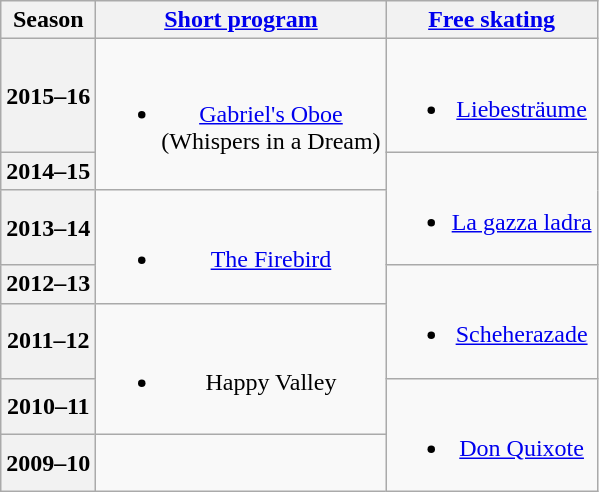<table class="wikitable" style="text-align:center">
<tr>
<th>Season</th>
<th><a href='#'>Short program</a></th>
<th><a href='#'>Free skating</a></th>
</tr>
<tr>
<th>2015–16 <br> </th>
<td rowspan=2><br><ul><li><a href='#'>Gabriel's Oboe</a> <br>(Whispers in a Dream) <br></li></ul></td>
<td><br><ul><li><a href='#'>Liebesträume</a> <br></li></ul></td>
</tr>
<tr>
<th>2014–15 <br> </th>
<td rowspan=2><br><ul><li><a href='#'>La gazza ladra</a> <br></li></ul></td>
</tr>
<tr>
<th>2013–14 <br> </th>
<td rowspan=2><br><ul><li><a href='#'>The Firebird</a> <br></li></ul></td>
</tr>
<tr>
<th>2012–13 <br> </th>
<td rowspan=2><br><ul><li><a href='#'>Scheherazade</a> <br></li></ul></td>
</tr>
<tr>
<th>2011–12 <br> </th>
<td rowspan=2><br><ul><li>Happy Valley <br></li></ul></td>
</tr>
<tr>
<th>2010–11 <br> </th>
<td rowspan=2><br><ul><li><a href='#'>Don Quixote</a> <br></li></ul></td>
</tr>
<tr>
<th>2009–10</th>
<td></td>
</tr>
</table>
